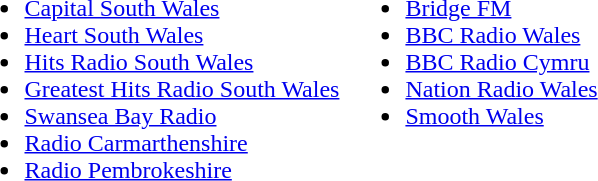<table>
<tr>
<td valign=top><br><ul><li><a href='#'>Capital South Wales</a></li><li><a href='#'>Heart South Wales</a></li><li><a href='#'>Hits Radio South Wales</a></li><li><a href='#'>Greatest Hits Radio South Wales</a></li><li><a href='#'>Swansea Bay Radio</a></li><li><a href='#'>Radio Carmarthenshire</a></li><li><a href='#'>Radio Pembrokeshire</a></li></ul></td>
<td valign=top><br><ul><li><a href='#'>Bridge FM</a></li><li><a href='#'>BBC Radio Wales</a></li><li><a href='#'>BBC Radio Cymru</a></li><li><a href='#'>Nation Radio Wales</a></li><li><a href='#'>Smooth Wales</a></li></ul></td>
</tr>
</table>
